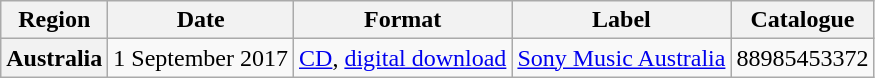<table class="wikitable plainrowheaders">
<tr>
<th scope="col">Region</th>
<th scope="col">Date</th>
<th scope="col">Format</th>
<th scope="col">Label</th>
<th scope="col">Catalogue</th>
</tr>
<tr>
<th scope="row">Australia</th>
<td>1 September 2017</td>
<td><a href='#'>CD</a>, <a href='#'>digital download</a></td>
<td><a href='#'>Sony Music Australia</a></td>
<td>88985453372</td>
</tr>
</table>
